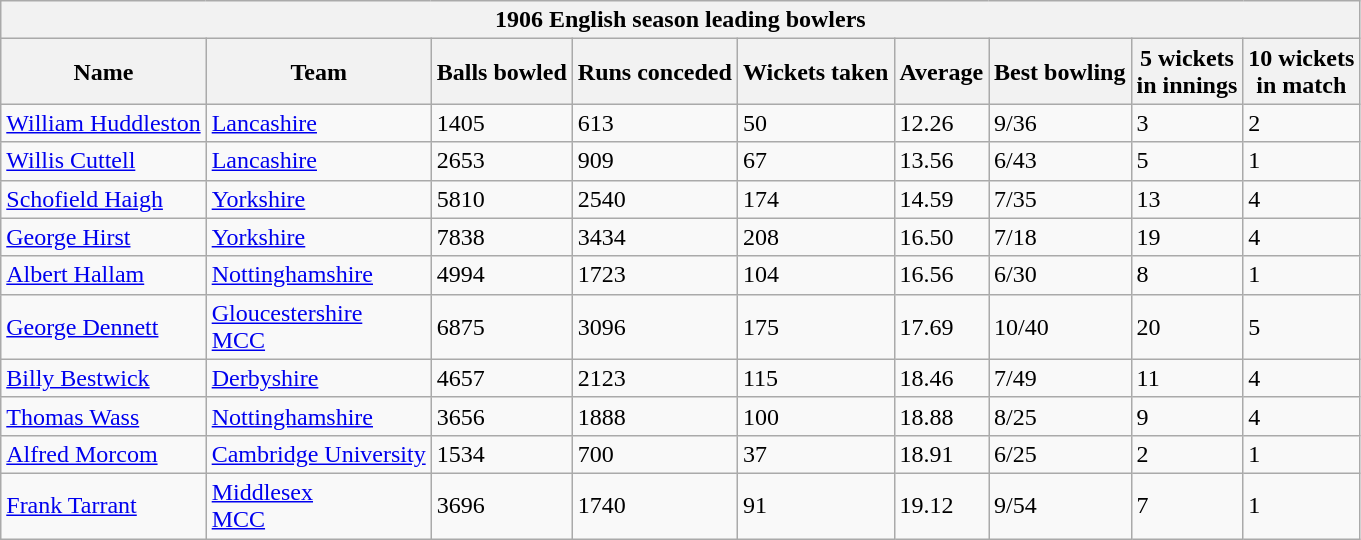<table class="wikitable">
<tr>
<th bgcolor="#efefef" colspan="9">1906 English season leading bowlers</th>
</tr>
<tr bgcolor="#efefef">
<th>Name</th>
<th>Team</th>
<th>Balls bowled</th>
<th>Runs conceded</th>
<th>Wickets taken</th>
<th>Average</th>
<th>Best bowling</th>
<th>5 wickets<br>in innings</th>
<th>10 wickets<br>in match</th>
</tr>
<tr>
<td><a href='#'>William Huddleston</a></td>
<td><a href='#'>Lancashire</a></td>
<td>1405</td>
<td>613</td>
<td>50</td>
<td>12.26</td>
<td>9/36</td>
<td>3</td>
<td>2</td>
</tr>
<tr>
<td><a href='#'>Willis Cuttell</a></td>
<td><a href='#'>Lancashire</a></td>
<td>2653</td>
<td>909</td>
<td>67</td>
<td>13.56</td>
<td>6/43</td>
<td>5</td>
<td>1</td>
</tr>
<tr>
<td><a href='#'>Schofield Haigh</a></td>
<td><a href='#'>Yorkshire</a></td>
<td>5810</td>
<td>2540</td>
<td>174</td>
<td>14.59</td>
<td>7/35</td>
<td>13</td>
<td>4</td>
</tr>
<tr>
<td><a href='#'>George Hirst</a></td>
<td><a href='#'>Yorkshire</a></td>
<td>7838</td>
<td>3434</td>
<td>208</td>
<td>16.50</td>
<td>7/18</td>
<td>19</td>
<td>4</td>
</tr>
<tr>
<td><a href='#'>Albert Hallam</a></td>
<td><a href='#'>Nottinghamshire</a></td>
<td>4994</td>
<td>1723</td>
<td>104</td>
<td>16.56</td>
<td>6/30</td>
<td>8</td>
<td>1</td>
</tr>
<tr>
<td><a href='#'>George Dennett</a></td>
<td><a href='#'>Gloucestershire</a><br><a href='#'>MCC</a></td>
<td>6875</td>
<td>3096</td>
<td>175</td>
<td>17.69</td>
<td>10/40</td>
<td>20</td>
<td>5</td>
</tr>
<tr>
<td><a href='#'>Billy Bestwick</a></td>
<td><a href='#'>Derbyshire</a></td>
<td>4657</td>
<td>2123</td>
<td>115</td>
<td>18.46</td>
<td>7/49</td>
<td>11</td>
<td>4</td>
</tr>
<tr>
<td><a href='#'>Thomas Wass</a></td>
<td><a href='#'>Nottinghamshire</a></td>
<td>3656</td>
<td>1888</td>
<td>100</td>
<td>18.88</td>
<td>8/25</td>
<td>9</td>
<td>4</td>
</tr>
<tr>
<td><a href='#'>Alfred Morcom</a></td>
<td><a href='#'>Cambridge University</a></td>
<td>1534</td>
<td>700</td>
<td>37</td>
<td>18.91</td>
<td>6/25</td>
<td>2</td>
<td>1</td>
</tr>
<tr>
<td><a href='#'>Frank Tarrant</a></td>
<td><a href='#'>Middlesex</a><br><a href='#'>MCC</a></td>
<td>3696</td>
<td>1740</td>
<td>91</td>
<td>19.12</td>
<td>9/54</td>
<td>7</td>
<td>1</td>
</tr>
</table>
